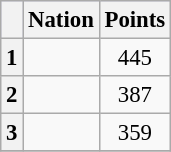<table class=wikitable style="font-size:95%;">
<tr style="background:#ccccff;">
<th></th>
<th>Nation</th>
<th>Points</th>
</tr>
<tr>
<th>1</th>
<td></td>
<td align="center">445</td>
</tr>
<tr>
<th>2</th>
<td></td>
<td align="center">387</td>
</tr>
<tr>
<th>3</th>
<td></td>
<td align="center">359</td>
</tr>
<tr>
</tr>
</table>
